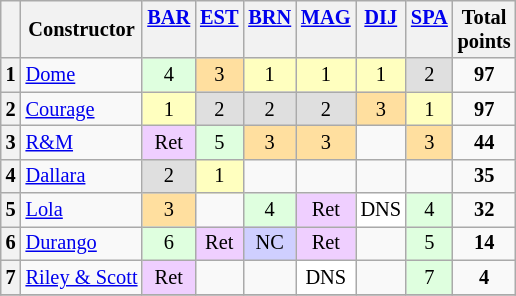<table class="wikitable" style="font-size: 85%; text-align:center;">
<tr valign="top">
<th valign=middle></th>
<th valign=middle>Constructor</th>
<th><a href='#'>BAR</a><br></th>
<th><a href='#'>EST</a><br></th>
<th><a href='#'>BRN</a><br></th>
<th><a href='#'>MAG</a><br></th>
<th><a href='#'>DIJ</a><br></th>
<th><a href='#'>SPA</a><br></th>
<th valign=middle>Total<br>points</th>
</tr>
<tr>
<th>1</th>
<td align=left> <a href='#'>Dome</a></td>
<td style="background:#DFFFDF;">4</td>
<td style="background:#FFDF9F;">3</td>
<td style="background:#FFFFBF;">1</td>
<td style="background:#FFFFBF;">1</td>
<td style="background:#FFFFBF;">1</td>
<td style="background:#DFDFDF;">2</td>
<td><strong>97</strong></td>
</tr>
<tr>
<th>2</th>
<td align=left> <a href='#'>Courage</a></td>
<td style="background:#FFFFBF;">1</td>
<td style="background:#DFDFDF;">2</td>
<td style="background:#DFDFDF;">2</td>
<td style="background:#DFDFDF;">2</td>
<td style="background:#FFDF9F;">3</td>
<td style="background:#FFFFBF;">1</td>
<td><strong>97</strong></td>
</tr>
<tr>
<th>3</th>
<td align=left> <a href='#'>R&M</a></td>
<td style="background:#EFCFFF;">Ret</td>
<td style="background:#DFFFDF;">5</td>
<td style="background:#FFDF9F;">3</td>
<td style="background:#FFDF9F;">3</td>
<td></td>
<td style="background:#FFDF9F;">3</td>
<td><strong>44</strong></td>
</tr>
<tr>
<th>4</th>
<td align=left> <a href='#'>Dallara</a></td>
<td style="background:#DFDFDF;">2</td>
<td style="background:#FFFFBF;">1</td>
<td></td>
<td></td>
<td></td>
<td></td>
<td><strong>35</strong></td>
</tr>
<tr>
<th>5</th>
<td align=left> <a href='#'>Lola</a></td>
<td style="background:#FFDF9F;">3</td>
<td></td>
<td style="background:#DFFFDF;">4</td>
<td style="background:#EFCFFF;">Ret</td>
<td style="background:#FFFFFF;">DNS</td>
<td style="background:#DFFFDF;">4</td>
<td><strong>32</strong></td>
</tr>
<tr>
<th>6</th>
<td align=left> <a href='#'>Durango</a></td>
<td style="background:#DFFFDF;">6</td>
<td style="background:#EFCFFF;">Ret</td>
<td style="background:#CFCFFF;">NC</td>
<td style="background:#EFCFFF;">Ret</td>
<td></td>
<td style="background:#DFFFDF;">5</td>
<td><strong>14</strong></td>
</tr>
<tr>
<th>7</th>
<td align=left> <a href='#'>Riley & Scott</a></td>
<td style="background:#EFCFFF;">Ret</td>
<td></td>
<td></td>
<td style="background:#FFFFFF;">DNS</td>
<td></td>
<td style="background:#DFFFDF;">7</td>
<td><strong>4</strong></td>
</tr>
<tr>
</tr>
</table>
